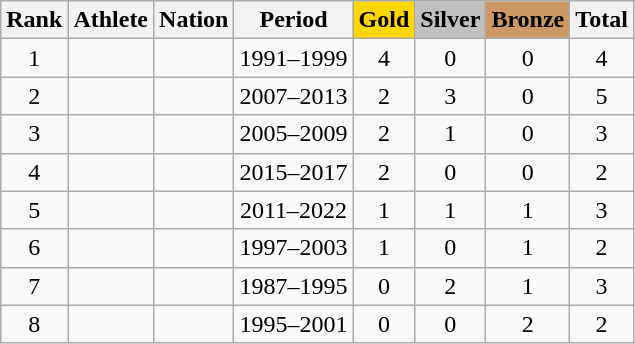<table class="wikitable sortable" style="text-align:center">
<tr>
<th>Rank</th>
<th>Athlete</th>
<th>Nation</th>
<th>Period</th>
<th style="background-color:gold">Gold</th>
<th style="background-color:silver">Silver</th>
<th style="background-color:#cc9966">Bronze</th>
<th>Total</th>
</tr>
<tr>
<td>1</td>
<td align=left></td>
<td align=left></td>
<td>1991–1999</td>
<td>4</td>
<td>0</td>
<td>0</td>
<td>4</td>
</tr>
<tr>
<td>2</td>
<td align=left></td>
<td align=left></td>
<td>2007–2013</td>
<td>2</td>
<td>3</td>
<td>0</td>
<td>5</td>
</tr>
<tr>
<td>3</td>
<td align=left></td>
<td align=left></td>
<td>2005–2009</td>
<td>2</td>
<td>1</td>
<td>0</td>
<td>3</td>
</tr>
<tr>
<td>4</td>
<td align=left></td>
<td align=left></td>
<td>2015–2017</td>
<td>2</td>
<td>0</td>
<td>0</td>
<td>2</td>
</tr>
<tr>
<td>5</td>
<td align=left></td>
<td align=left></td>
<td>2011–2022</td>
<td>1</td>
<td>1</td>
<td>1</td>
<td>3</td>
</tr>
<tr>
<td>6</td>
<td align="left"></td>
<td align="left"></td>
<td>1997–2003</td>
<td>1</td>
<td>0</td>
<td>1</td>
<td>2</td>
</tr>
<tr>
<td>7</td>
<td align="left"></td>
<td align="left"></td>
<td>1987–1995</td>
<td>0</td>
<td>2</td>
<td>1</td>
<td>3</td>
</tr>
<tr>
<td>8</td>
<td align="left"></td>
<td align="left"></td>
<td>1995–2001</td>
<td>0</td>
<td>0</td>
<td>2</td>
<td>2</td>
</tr>
</table>
